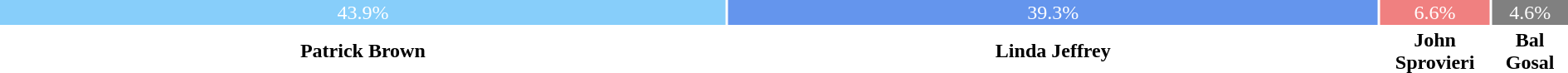<table style="width:100%; text-align:center;">
<tr style="color:white;">
<td style="background: lightskyblue; width:43.9%;">43.9%</td>
<td style="background:cornflowerblue; width:39.3%;">39.3%</td>
<td style="background:lightcoral; width:6.6%;">6.6%</td>
<td style="background:gray; width:4.6%;">4.6%</td>
</tr>
<tr>
<td><span><strong>Patrick Brown</strong></span></td>
<td><span><strong>Linda Jeffrey</strong></span></td>
<td><span><strong>John Sprovieri</strong></span></td>
<td><span><strong>Bal Gosal</strong></span></td>
</tr>
</table>
